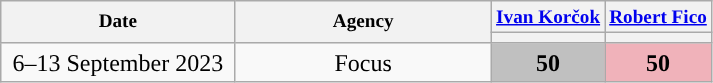<table class="wikitable" style="text-align:center;">
<tr style="font-size:80%;">
<th style="width:150px;" rowspan="2">Date</th>
<th style="width:165px;" rowspan="2">Agency</th>
<th><a href='#'>Ivan Korčok</a></th>
<th><a href='#'>Robert Fico</a></th>
</tr>
<tr>
<th style="background:"></th>
<th style="background:"></th>
</tr>
<tr>
<td>6–13 September 2023</td>
<td>Focus</td>
<td style="background:#C0C0C0;"><strong>50</strong></td>
<td style="background:#F0B2BA;"><strong>50</strong></td>
</tr>
</table>
